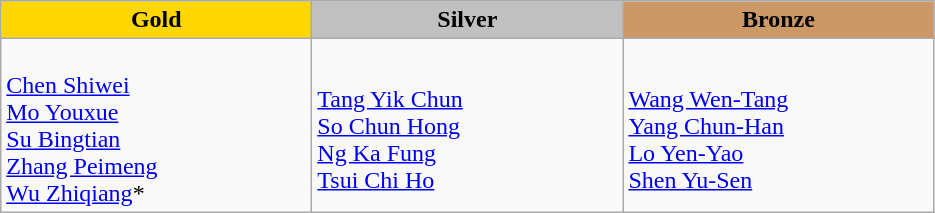<table class="wikitable" style="text-align:left">
<tr align="center">
<td width=200 bgcolor=gold><strong>Gold</strong></td>
<td width=200 bgcolor=silver><strong>Silver</strong></td>
<td width=200 bgcolor=CC9966><strong>Bronze</strong></td>
</tr>
<tr>
<td><em></em><br><a href='#'>Chen Shiwei</a><br><a href='#'>Mo Youxue</a><br><a href='#'>Su Bingtian</a><br><a href='#'>Zhang Peimeng</a><br><a href='#'>Wu Zhiqiang</a>*</td>
<td><em></em><br><a href='#'>Tang Yik Chun</a><br><a href='#'>So Chun Hong</a><br><a href='#'>Ng Ka Fung</a><br><a href='#'>Tsui Chi Ho</a></td>
<td><em></em><br><a href='#'>Wang Wen-Tang</a><br><a href='#'>Yang Chun-Han</a><br><a href='#'>Lo Yen-Yao</a><br><a href='#'>Shen Yu-Sen</a></td>
</tr>
</table>
